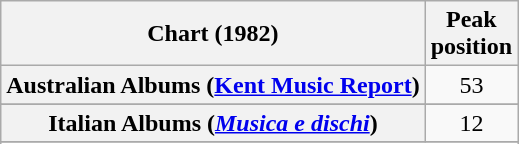<table class="wikitable sortable plainrowheaders">
<tr>
<th>Chart (1982)</th>
<th>Peak<br>position</th>
</tr>
<tr>
<th scope="row">Australian Albums (<a href='#'>Kent Music Report</a>)</th>
<td align="center">53</td>
</tr>
<tr>
</tr>
<tr>
</tr>
<tr>
</tr>
<tr>
<th scope="row">Italian Albums (<em><a href='#'>Musica e dischi</a></em>)</th>
<td style="text-align:center;">12</td>
</tr>
<tr>
</tr>
<tr>
</tr>
<tr>
</tr>
<tr>
</tr>
</table>
